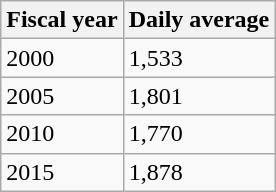<table class="wikitable">
<tr>
<th>Fiscal year</th>
<th>Daily average</th>
</tr>
<tr>
<td>2000</td>
<td>1,533</td>
</tr>
<tr>
<td>2005</td>
<td>1,801</td>
</tr>
<tr>
<td>2010</td>
<td>1,770</td>
</tr>
<tr>
<td>2015</td>
<td>1,878</td>
</tr>
</table>
